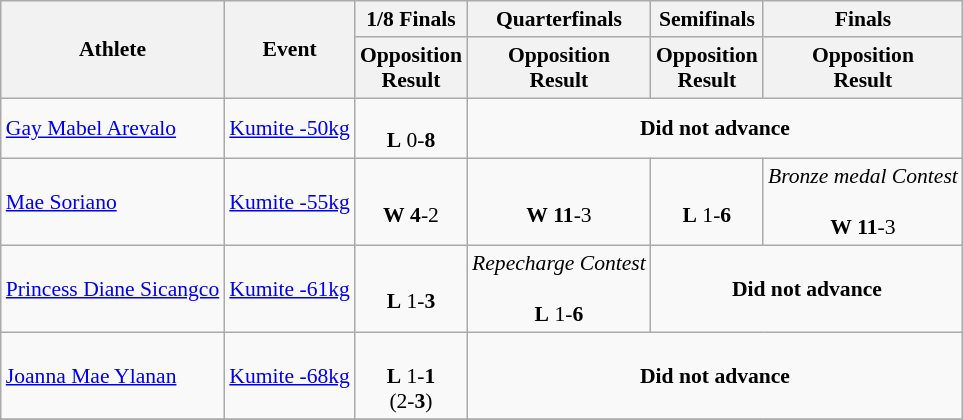<table class=wikitable style="font-size:90%">
<tr>
<th rowspan=2>Athlete</th>
<th rowspan=2>Event</th>
<th>1/8 Finals</th>
<th>Quarterfinals</th>
<th>Semifinals</th>
<th>Finals</th>
</tr>
<tr>
<th>Opposition<br>Result</th>
<th>Opposition<br>Result</th>
<th>Opposition<br>Result</th>
<th>Opposition<br>Result</th>
</tr>
<tr>
<td><a href='#'>Gay Mabel Arevalo</a></td>
<td><a href='#'>Kumite -50kg</a></td>
<td align=center><br><strong>L</strong> 0-<strong>8</strong></td>
<td colspan=4 align=center><strong>Did not advance</strong></td>
</tr>
<tr>
<td><a href='#'>Mae Soriano</a></td>
<td><a href='#'>Kumite -55kg</a></td>
<td align=center><br><strong>W</strong> <strong>4</strong>-2</td>
<td align=center><br><strong>W</strong> <strong>11</strong>-3</td>
<td align=center><br><strong>L</strong> 1-<strong>6</strong></td>
<td align=center><em>Bronze medal Contest</em><br> <br><strong>W</strong> <strong>11</strong>-3<br></td>
</tr>
<tr>
<td><a href='#'>Princess Diane Sicangco</a></td>
<td><a href='#'>Kumite -61kg</a></td>
<td align=center><br><strong>L</strong> 1-<strong>3</strong></td>
<td align=center><em>Repecharge Contest</em><br><br><strong>L</strong> 1-<strong>6</strong></td>
<td colspan=4 align=center><strong>Did not advance</strong></td>
</tr>
<tr>
<td><a href='#'>Joanna Mae Ylanan</a></td>
<td><a href='#'>Kumite -68kg</a></td>
<td align=center><br><strong>L</strong> 1-<strong>1</strong> <br> (2-<strong>3</strong>)</td>
<td colspan=4 align=center><strong>Did not advance</strong></td>
</tr>
<tr>
</tr>
</table>
